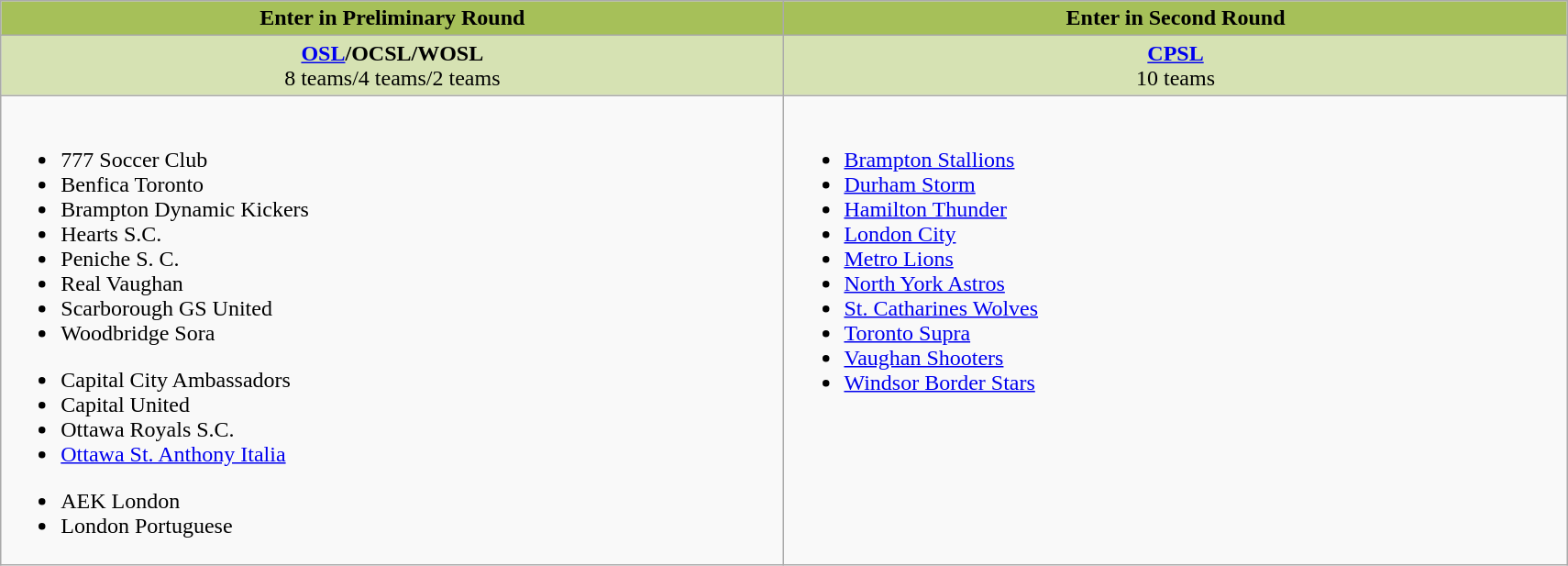<table class="wikitable">
<tr valign="top" bgcolor="#A6C059">
<td align="center" width="20%"><strong>Enter in Preliminary Round</strong></td>
<td align="center" width="20%"><strong>Enter in Second Round</strong></td>
</tr>
<tr valign="top" bgcolor="#D6E2B3">
<td align="center" width="20%"><strong><a href='#'>OSL</a>/OCSL/WOSL</strong><br>8 teams/4 teams/2 teams</td>
<td align="center" width="20%"><strong><a href='#'>CPSL</a></strong><br>10 teams</td>
</tr>
<tr valign="top">
<td><br><ul><li>777 Soccer Club</li><li>Benfica Toronto</li><li>Brampton Dynamic Kickers</li><li>Hearts S.C.</li><li>Peniche S. C.</li><li>Real Vaughan</li><li>Scarborough GS United</li><li>Woodbridge Sora</li></ul><ul><li>Capital City Ambassadors</li><li>Capital United</li><li>Ottawa Royals S.C.</li><li><a href='#'>Ottawa St. Anthony Italia</a></li></ul><ul><li>AEK London</li><li>London Portuguese</li></ul></td>
<td><br><ul><li><a href='#'>Brampton Stallions</a></li><li><a href='#'>Durham Storm</a></li><li><a href='#'>Hamilton Thunder</a></li><li><a href='#'>London City</a></li><li><a href='#'>Metro Lions</a></li><li><a href='#'>North York Astros</a></li><li><a href='#'>St. Catharines Wolves</a></li><li><a href='#'>Toronto Supra</a></li><li><a href='#'>Vaughan Shooters</a></li><li><a href='#'>Windsor Border Stars</a></li></ul></td>
</tr>
</table>
